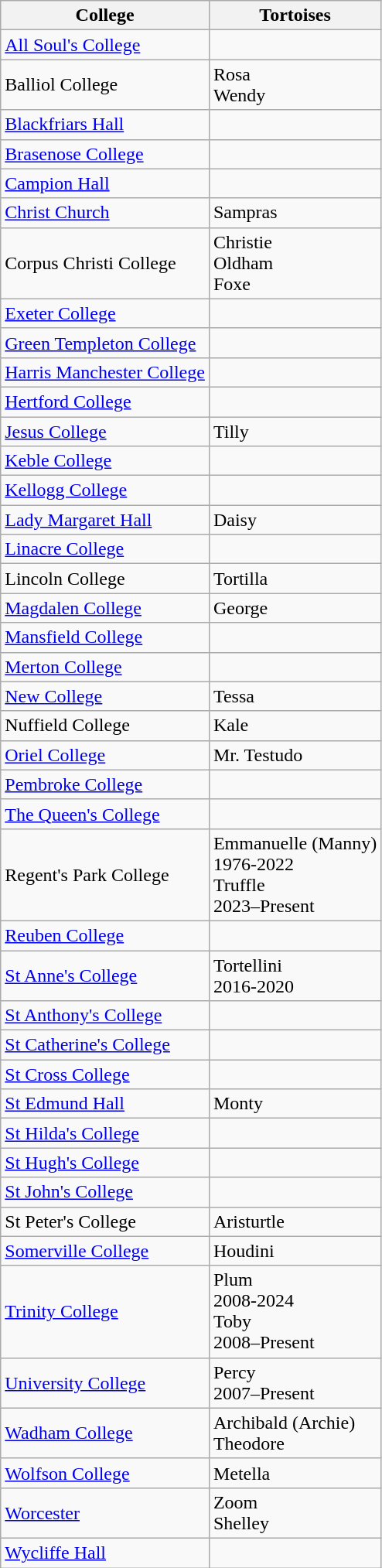<table class="wikitable">
<tr>
<th>College</th>
<th>Tortoises</th>
</tr>
<tr>
<td><a href='#'>All Soul's College</a></td>
<td></td>
</tr>
<tr>
<td>Balliol College</td>
<td>Rosa<br>Wendy</td>
</tr>
<tr>
<td><a href='#'>Blackfriars Hall</a></td>
<td></td>
</tr>
<tr>
<td><a href='#'>Brasenose College</a></td>
<td></td>
</tr>
<tr>
<td><a href='#'>Campion Hall</a></td>
<td></td>
</tr>
<tr>
<td><a href='#'>Christ Church</a></td>
<td>Sampras</td>
</tr>
<tr>
<td>Corpus Christi College</td>
<td>Christie<br>Oldham<br>Foxe</td>
</tr>
<tr>
<td><a href='#'>Exeter College</a></td>
<td></td>
</tr>
<tr>
<td><a href='#'>Green Templeton College</a></td>
<td></td>
</tr>
<tr>
<td><a href='#'>Harris Manchester College</a></td>
<td></td>
</tr>
<tr>
<td><a href='#'>Hertford College</a></td>
<td></td>
</tr>
<tr>
<td><a href='#'>Jesus College</a></td>
<td>Tilly</td>
</tr>
<tr>
<td><a href='#'>Keble College</a></td>
<td></td>
</tr>
<tr>
<td><a href='#'>Kellogg College</a></td>
<td></td>
</tr>
<tr>
<td><a href='#'>Lady Margaret Hall</a></td>
<td>Daisy</td>
</tr>
<tr>
<td><a href='#'>Linacre College</a></td>
<td></td>
</tr>
<tr>
<td>Lincoln College</td>
<td>Tortilla</td>
</tr>
<tr>
<td><a href='#'>Magdalen College</a></td>
<td>George</td>
</tr>
<tr>
<td><a href='#'>Mansfield College</a></td>
<td></td>
</tr>
<tr>
<td><a href='#'>Merton College</a></td>
<td></td>
</tr>
<tr>
<td><a href='#'>New College</a></td>
<td>Tessa</td>
</tr>
<tr>
<td>Nuffield College</td>
<td>Kale</td>
</tr>
<tr>
<td><a href='#'>Oriel College</a></td>
<td>Mr. Testudo</td>
</tr>
<tr>
<td><a href='#'>Pembroke College</a></td>
<td></td>
</tr>
<tr>
<td><a href='#'>The Queen's College</a></td>
<td></td>
</tr>
<tr>
<td>Regent's Park College</td>
<td>Emmanuelle (Manny)<br>1976-2022<br>Truffle<br>2023–Present</td>
</tr>
<tr>
<td><a href='#'>Reuben College</a></td>
<td></td>
</tr>
<tr>
<td><a href='#'>St Anne's College</a></td>
<td>Tortellini<br>2016-2020</td>
</tr>
<tr>
<td><a href='#'>St Anthony's College</a></td>
<td></td>
</tr>
<tr>
<td><a href='#'>St Catherine's College</a></td>
<td></td>
</tr>
<tr>
<td><a href='#'>St Cross College</a></td>
<td></td>
</tr>
<tr>
<td><a href='#'>St Edmund Hall</a></td>
<td>Monty</td>
</tr>
<tr>
<td><a href='#'>St Hilda's College</a></td>
<td></td>
</tr>
<tr>
<td><a href='#'>St Hugh's College</a></td>
<td></td>
</tr>
<tr>
<td><a href='#'>St John's College</a></td>
<td></td>
</tr>
<tr>
<td>St Peter's College</td>
<td>Aristurtle</td>
</tr>
<tr>
<td><a href='#'>Somerville College</a></td>
<td>Houdini</td>
</tr>
<tr>
<td><a href='#'>Trinity College</a></td>
<td>Plum<br>2008-2024<br>Toby<br>2008–Present</td>
</tr>
<tr>
<td><a href='#'>University College</a></td>
<td>Percy<br>2007–Present</td>
</tr>
<tr>
<td><a href='#'>Wadham College</a></td>
<td>Archibald (Archie)<br>Theodore</td>
</tr>
<tr>
<td><a href='#'>Wolfson College</a></td>
<td>Metella</td>
</tr>
<tr>
<td><a href='#'>Worcester</a></td>
<td>Zoom<br>Shelley</td>
</tr>
<tr>
<td><a href='#'>Wycliffe Hall</a></td>
<td></td>
</tr>
</table>
